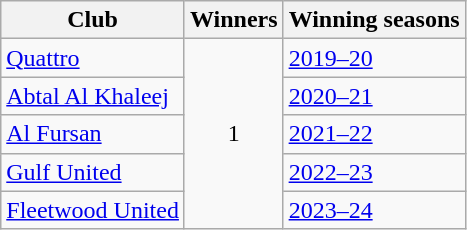<table class="wikitable">
<tr>
<th>Club</th>
<th>Winners</th>
<th>Winning seasons</th>
</tr>
<tr>
<td><a href='#'>Quattro</a></td>
<td rowspan="5" style="text-align:center;">1</td>
<td><a href='#'>2019–20</a></td>
</tr>
<tr>
<td><a href='#'>Abtal Al Khaleej</a></td>
<td><a href='#'>2020–21</a></td>
</tr>
<tr>
<td><a href='#'>Al Fursan</a></td>
<td><a href='#'>2021–22</a></td>
</tr>
<tr>
<td><a href='#'>Gulf United</a></td>
<td><a href='#'>2022–23</a></td>
</tr>
<tr>
<td><a href='#'>Fleetwood United</a></td>
<td><a href='#'>2023–24</a></td>
</tr>
</table>
